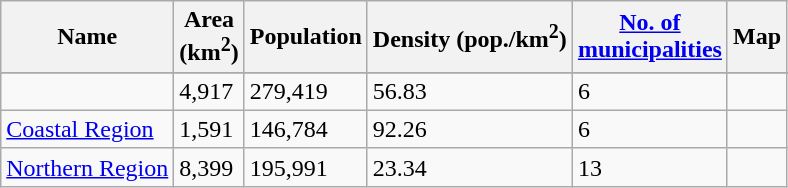<table class="wikitable sortable">
<tr>
<th>Name</th>
<th>Area<br>(km<sup>2</sup>)</th>
<th>Population</th>
<th>Density (pop./km<sup>2</sup>)</th>
<th><a href='#'>No. of<br>municipalities</a></th>
<th>Map</th>
</tr>
<tr>
</tr>
<tr>
<td><br></td>
<td>4,917</td>
<td>279,419</td>
<td>56.83</td>
<td>6</td>
<td></td>
</tr>
<tr>
<td><a href='#'>Coastal Region</a><br></td>
<td>1,591</td>
<td>146,784</td>
<td>92.26</td>
<td>6</td>
<td></td>
</tr>
<tr>
<td><a href='#'>Northern Region</a><br></td>
<td>8,399</td>
<td>195,991</td>
<td>23.34</td>
<td>13</td>
<td></td>
</tr>
</table>
